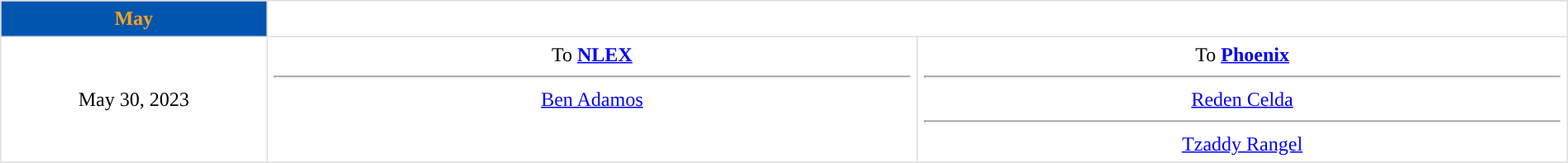<table border=1 style="border-collapse:collapse; text-align: center; width: 100%" bordercolor="#DFDFDF"  cellpadding="5">
<tr bgcolor="eeeeee">
<th style="background:#0055AF; color:#F9A21D; ">May</th>
</tr>
<tr>
<td style="width:12%">May 30, 2023</td>
<td style="width:29.3%" valign="top">To <strong><a href='#'>NLEX</a></strong><hr><a href='#'>Ben Adamos</a></td>
<td style="width:29.3%" valign="top">To <strong><a href='#'>Phoenix</a></strong><hr><a href='#'>Reden Celda</a><hr><a href='#'>Tzaddy Rangel</a></td>
</tr>
</table>
